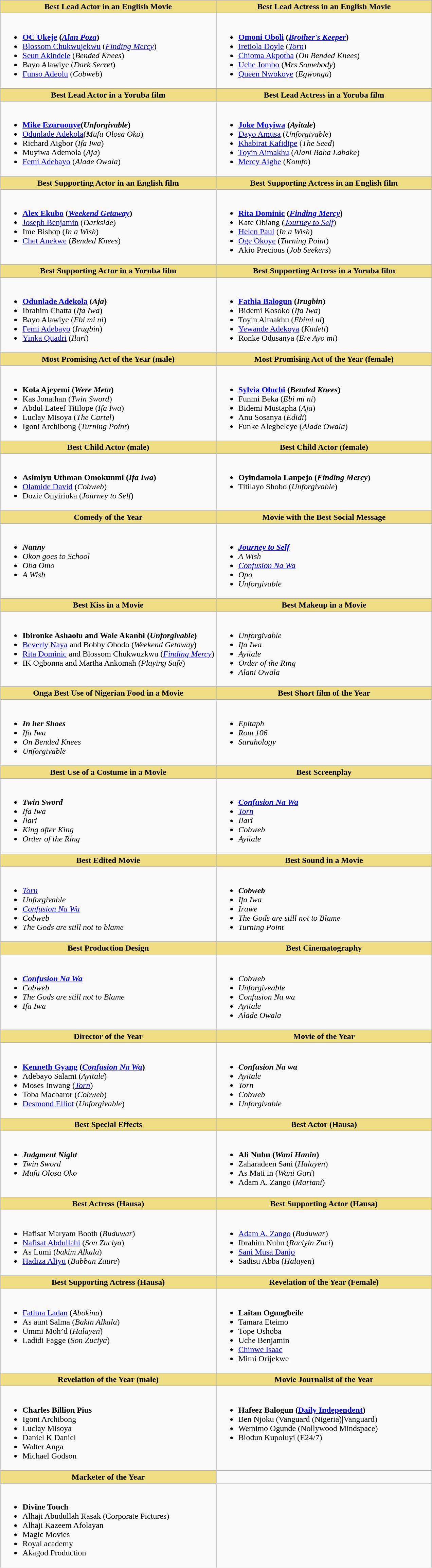<table class="wikitable">
<tr>
<th style="background:#EEDD82; width:50%">Best Lead Actor in an English Movie</th>
<th style="background:#EEDD82; width:50%">Best Lead Actress in an English Movie</th>
</tr>
<tr>
<td valign="top"><br><ul><li><strong><a href='#'>OC Ukeje</a> (<em><a href='#'>Alan Poza</a></em>)</strong></li><li><a href='#'>Blossom  Chukwujekwu</a> (<em><a href='#'>Finding Mercy</a></em>)</li><li><a href='#'>Seun Akindele</a> (<em>Bended Knees</em>)</li><li>Bayo Alawiye (<em>Dark Secret</em>)</li><li><a href='#'>Funso Adeolu</a> (<em>Cobweb</em>)</li></ul></td>
<td valign="top"><br><ul><li><strong><a href='#'>Omoni Oboli</a> (<em><a href='#'>Brother's Keeper</a></em>)</strong></li><li><a href='#'>Iretiola Doyle</a> (<em><a href='#'>Torn</a></em>)</li><li><a href='#'>Chioma Akpotha</a> (<em>On Bended Knees</em>)</li><li><a href='#'>Uche Jombo</a> (<em>Mrs Somebody</em>)</li><li><a href='#'>Queen Nwokoye</a> (<em>Egwonga</em>)</li></ul></td>
</tr>
<tr>
<th style="background:#EEDD82; width:50%">Best Lead Actor in a Yoruba film</th>
<th style="background:#EEDD82; width:50%">Best Lead Actress in a Yoruba film</th>
</tr>
<tr>
<td valign="top"><br><ul><li><strong><a href='#'>Mike Ezuruonye</a>(<em>Unforgivable</em>)</strong></li><li><a href='#'>Odunlade Adekola</a>(<em>Mufu Olosa Oko</em>)</li><li>Richard Aigbor (<em>Ifa Iwa</em>)</li><li>Muyiwa Ademola (<em>Aja</em>)</li><li><a href='#'>Femi Adebayo</a> (<em>Alade Owala</em>)</li></ul></td>
<td valign="top"><br><ul><li><strong><a href='#'>Joke Muyiwa</a>  (<em>Ayitale</em>)</strong></li><li><a href='#'>Dayo Amusa</a> (<em>Unforgivable</em>)</li><li><a href='#'>Khabirat Kafidipe</a> (<em>The Seed</em>)</li><li><a href='#'>Toyin Aimakhu</a> (<em>Alani Baba Labake</em>)</li><li><a href='#'>Mercy Aigbe</a> (<em>Komfo</em>)</li></ul></td>
</tr>
<tr>
<th style="background:#EEDD82; width:50%">Best Supporting Actor in an English film</th>
<th style="background:#EEDD82; width:50%">Best Supporting Actress in an English film</th>
</tr>
<tr>
<td valign="top"><br><ul><li><strong><a href='#'>Alex Ekubo</a> (<em><a href='#'>Weekend Getaway</a></em>)</strong></li><li><a href='#'>Joseph Benjamin</a> (<em>Darkside</em>)</li><li>Ime Bishop (<em>In a Wish</em>)</li><li><a href='#'>Chet Anekwe</a> (<em>Bended Knees</em>)</li></ul></td>
<td valign="top"><br><ul><li><strong><a href='#'>Rita Dominic</a> (<em><a href='#'>Finding Mercy</a></em>)</strong></li><li>Kate Obiang (<em><a href='#'>Journey to Self</a></em>)</li><li><a href='#'>Helen Paul</a> (<em>In a Wish</em>)</li><li><a href='#'>Oge Okoye</a> (<em>Turning Point</em>)</li><li>Akio Precious (<em>Job Seekers</em>)</li></ul></td>
</tr>
<tr>
<th style="background:#EEDD82; width:50%">Best Supporting Actor in a Yoruba film</th>
<th style="background:#EEDD82; width:50%">Best Supporting Actress in a Yoruba film</th>
</tr>
<tr>
<td valign="top"><br><ul><li><strong><a href='#'>Odunlade Adekola</a> (<em>Aja</em>)</strong></li><li>Ibrahim Chatta  (<em>Ifa Iwa</em>)</li><li>Bayo Alawiye (<em>Ebi mi ni</em>)</li><li><a href='#'>Femi Adebayo</a> (<em>Irugbin</em>)</li><li><a href='#'>Yinka Quadri</a> (<em>Ilari</em>)</li></ul></td>
<td valign="top"><br><ul><li><strong><a href='#'>Fathia Balogun</a> (<em>Irugbin</em>)</strong></li><li>Bidemi Kosoko  (<em>Ifa Iwa</em>)</li><li>Toyin Aimakhu (<em>Ebimi ni</em>)</li><li><a href='#'>Yewande Adekoya</a> (<em>Kudeti</em>)</li><li>Ronke Odusanya (<em>Ere Ayo mi</em>)</li></ul></td>
</tr>
<tr>
<th style="background:#EEDD82; width:50%">Most Promising Act of the Year (male)</th>
<th style="background:#EEDD82; width:50%">Most Promising Act of the Year (female)</th>
</tr>
<tr>
<td valign="top"><br><ul><li><strong>Kola Ajeyemi (<em>Were Meta</em>)</strong></li><li>Kas  Jonathan (<em>Twin Sword</em>)</li><li>Abdul Lateef Titilope (<em>Ifa Iwa</em>)</li><li>Luclay Misoya (<em>The Cartel</em>)</li><li>Igoni Archibong (<em>Turning Point</em>)</li></ul></td>
<td valign="top"><br><ul><li><strong><a href='#'>Sylvia Oluchi</a> (<em>Bended Knees</em>)</strong></li><li>Funmi Beka (<em>Ebi mi ni</em>)</li><li>Bidemi Mustapha (<em>Aja</em>)</li><li>Anu Sosanya (<em>Edidi</em>)</li><li>Funke Alegbeleye (<em>Alade Owala</em>)</li></ul></td>
</tr>
<tr>
<th style="background:#EEDD82; width:50%">Best Child Actor (male)</th>
<th style="background:#EEDD82; width:50%">Best Child Actor (female)</th>
</tr>
<tr>
<td valign="top"><br><ul><li><strong>Asimiyu Uthman Omokunmi (<em>Ifa Iwa</em>)</strong></li><li><a href='#'>Olamide David</a> (<em>Cobweb</em>)</li><li>Dozie Onyiriuka  (<em>Journey to Self</em>)</li></ul></td>
<td valign="top"><br><ul><li><strong>Oyindamola Lanpejo  (<em>Finding Mercy</em>)</strong></li><li>Titilayo Shobo (<em>Unforgivable</em>)</li></ul></td>
</tr>
<tr>
<th style="background:#EEDD82; width:50%">Comedy of the Year</th>
<th style="background:#EEDD82; width:50%">Movie with the Best Social Message</th>
</tr>
<tr>
<td valign="top"><br><ul><li><strong><em>Nanny</em></strong></li><li><em>Okon goes to School</em></li><li><em>Oba Omo</em></li><li><em>A Wish</em></li></ul></td>
<td valign="top"><br><ul><li><strong><em><a href='#'>Journey to Self</a></em></strong></li><li><em>A Wish</em></li><li><em><a href='#'>Confusion Na Wa</a></em></li><li><em>Opo</em></li><li><em>Unforgivable</em></li></ul></td>
</tr>
<tr>
<th style="background:#EEDD82; width:50%">Best Kiss in a Movie</th>
<th style="background:#EEDD82; width:50%">Best Makeup in a Movie</th>
</tr>
<tr>
<td valign="top"><br><ul><li><strong>Ibironke Ashaolu and Wale Akanbi (<em>Unforgivable</em>)</strong></li><li><a href='#'>Beverly Naya</a> and Bobby Obodo (<em>Weekend Getaway</em>)</li><li><a href='#'>Rita Dominic</a> and Blossom  Chukwuzkwu (<em><a href='#'>Finding Mercy</a></em>)</li><li>IK Ogbonna and Martha Ankomah (<em>Playing Safe</em>)</li></ul></td>
<td valign="top"><br><ul><li><em>Unforgivable</em></li><li><em>Ifa Iwa</em></li><li><em>Ayitale</em></li><li><em>Order of the Ring</em></li><li><em>Alani Owala</em></li></ul></td>
</tr>
<tr>
<th style="background:#EEDD82; width:50%">Onga Best Use of Nigerian Food in a Movie</th>
<th style="background:#EEDD82; width:50%">Best Short film of the Year</th>
</tr>
<tr>
<td valign="top"><br><ul><li><strong><em>In her Shoes</em></strong></li><li><em>Ifa Iwa</em></li><li><em>On Bended Knees</em></li><li><em>Unforgivable</em></li></ul></td>
<td valign="top"><br><ul><li><em>Epitaph</em></li><li><em>Rom 106</em></li><li><em>Sarahology</em></li></ul></td>
</tr>
<tr>
<th style="background:#EEDD82; width:50%">Best Use of a Costume in a Movie</th>
<th style="background:#EEDD82; width:50%">Best Screenplay</th>
</tr>
<tr>
<td valign="top"><br><ul><li><strong><em>Twin Sword</em></strong></li><li><em>Ifa Iwa</em></li><li><em>Ilari</em></li><li><em>King after King</em></li><li><em>Order of the Ring</em></li></ul></td>
<td valign="top"><br><ul><li><strong><em><a href='#'>Confusion Na Wa</a></em></strong></li><li><em><a href='#'>Torn</a></em></li><li><em>Ilari</em></li><li><em>Cobweb</em></li><li><em>Ayitale</em></li></ul></td>
</tr>
<tr>
<th style="background:#EEDD82; width:50%">Best Edited Movie</th>
<th style="background:#EEDD82; width:50%">Best Sound in a Movie</th>
</tr>
<tr>
<td valign="top"><br><ul><li><em><a href='#'>Torn</a></em></li><li><em>Unforgivable</em></li><li><em><a href='#'>Confusion Na Wa</a></em></li><li><em>Cobweb</em></li><li><em>The Gods are still not to blame</em></li></ul></td>
<td valign="top"><br><ul><li><strong><em>Cobweb</em></strong></li><li><em>Ifa Iwa</em></li><li><em>Irawe</em></li><li><em>The Gods are still not to Blame</em></li><li><em>Turning Point</em></li></ul></td>
</tr>
<tr>
<th style="background:#EEDD82; width:50%">Best Production Design</th>
<th style="background:#EEDD82; width:50%">Best Cinematography</th>
</tr>
<tr>
<td valign="top"><br><ul><li><strong><em><a href='#'>Confusion Na Wa</a></em></strong></li><li><em>Cobweb</em></li><li><em>The Gods are still not to Blame</em></li><li><em>Ifa Iwa</em></li></ul></td>
<td valign="top"><br><ul><li><em>Cobweb</em></li><li><em>Unforgiveable</em></li><li><em>Confusion Na wa</em></li><li><em>Ayitale</em></li><li><em>Alade Owala</em></li></ul></td>
</tr>
<tr>
<th style="background:#EEDD82; width:50%">Director of the Year</th>
<th style="background:#EEDD82; width:50%">Movie of the Year</th>
</tr>
<tr>
<td valign="top"><br><ul><li><strong><a href='#'>Kenneth Gyang</a> (<em><a href='#'>Confusion Na Wa</a></em>)</strong></li><li>Adebayo Salami (<em>Ayitale</em>)</li><li>Moses Inwang (<em><a href='#'>Torn</a></em>)</li><li>Toba Macbaror (<em>Cobweb</em>)</li><li><a href='#'>Desmond Elliot</a> (<em>Unforgivable</em>)</li></ul></td>
<td valign="top"><br><ul><li><strong><em>Confusion Na wa</em></strong></li><li><em>Ayitale</em></li><li><em>Torn</em></li><li><em>Cobweb</em></li><li><em>Unforgivable</em></li></ul></td>
</tr>
<tr>
<th style="background:#EEDD82; width:50%">Best Special Effects</th>
<th style="background:#EEDD82; width:50%">Best Actor (Hausa)</th>
</tr>
<tr>
<td valign="top"><br><ul><li><strong><em>Judgment Night</em></strong></li><li><em>Twin Sword</em></li><li><em>Mufu Olosa Oko</em></li></ul></td>
<td valign="top"><br><ul><li><strong>Ali Nuhu (<em>Wani Hanin</em>)</strong></li><li>Zaharadeen Sani (<em>Halayen</em>)</li><li>As Mati in (<em>Wani Gari</em>)</li><li>Adam A. Zango (<em>Martani</em>)</li></ul></td>
</tr>
<tr>
<th style="background:#EEDD82; width:50%">Best Actress (Hausa)</th>
<th style="background:#EEDD82; width:50%">Best Supporting Actor (Hausa)</th>
</tr>
<tr>
<td valign="top"><br><ul><li>Hafisat Maryam  Booth (<em>Buduwar</em>)</li><li><a href='#'>Nafisat Abdullahi</a> (<em>Son Zuciya</em>)</li><li>As Lumi (<em>bakim Alkala</em>)</li><li><a href='#'>Hadiza Aliyu</a> (<em>Babban Zaure</em>)</li></ul></td>
<td valign="top"><br><ul><li><a href='#'>Adam  A. Zango</a> (<em>Buduwar</em>)</li><li>Ibrahim Nuhu (<em>Raciyin Zuci</em>)</li><li><a href='#'>Sani Musa Danjo</a></li><li>Sadisu Abba (<em>Halayen</em>)</li></ul></td>
</tr>
<tr>
<th style="background:#EEDD82; width:50%">Best Supporting Actress (Hausa)</th>
<th style="background:#EEDD82; width:50%">Revelation of the Year (Female)</th>
</tr>
<tr>
<td valign="top"><br><ul><li><a href='#'>Fatima Ladan</a> (<em>Abokina</em>)</li><li>As aunt Salma (<em>Bakin Alkala</em>)</li><li>Ummi Moh’d (<em>Halayen</em>)</li><li>Ladidi Fagge (<em>Son Zuciya</em>)</li></ul></td>
<td valign="top"><br><ul><li><strong>Laitan Ogungbeile</strong></li><li>Tamara Eteimo</li><li>Tope Oshoba</li><li>Uche Benjamin</li><li><a href='#'>Chinwe Isaac</a></li><li>Mimi Orijekwe</li></ul></td>
</tr>
<tr>
<th style="background:#EEDD82; width:50%">Revelation of the Year (male)</th>
<th style="background:#EEDD82; width:50%">Movie Journalist of the Year</th>
</tr>
<tr>
<td valign="top"><br><ul><li><strong>Charles Billion Pius</strong></li><li>Igoni Archibong</li><li>Luclay Misoya</li><li>Daniel K Daniel</li><li>Walter Anga</li><li>Michael Godson</li></ul></td>
<td valign="top"><br><ul><li><strong>Hafeez Balogun (<a href='#'>Daily Independent</a>)</strong></li><li>Ben Njoku (Vanguard (Nigeria)|Vanguard)</li><li>Wemimo Ogunde (Nollywood Mindspace)</li><li>Biodun Kupoluyi (E24/7)</li></ul></td>
</tr>
<tr>
<th style="background:#EEDD82; width:50%">Marketer of the Year</th>
</tr>
<tr>
<td valign="top"><br><ul><li><strong>Divine Touch</strong></li><li>Alhaji Abudullah Rasak (Corporate Pictures)</li><li>Alhaji Kazeem Afolayan</li><li>Magic Movies</li><li>Royal academy</li><li>Akagod Production</li></ul></td>
<td></td>
</tr>
</table>
